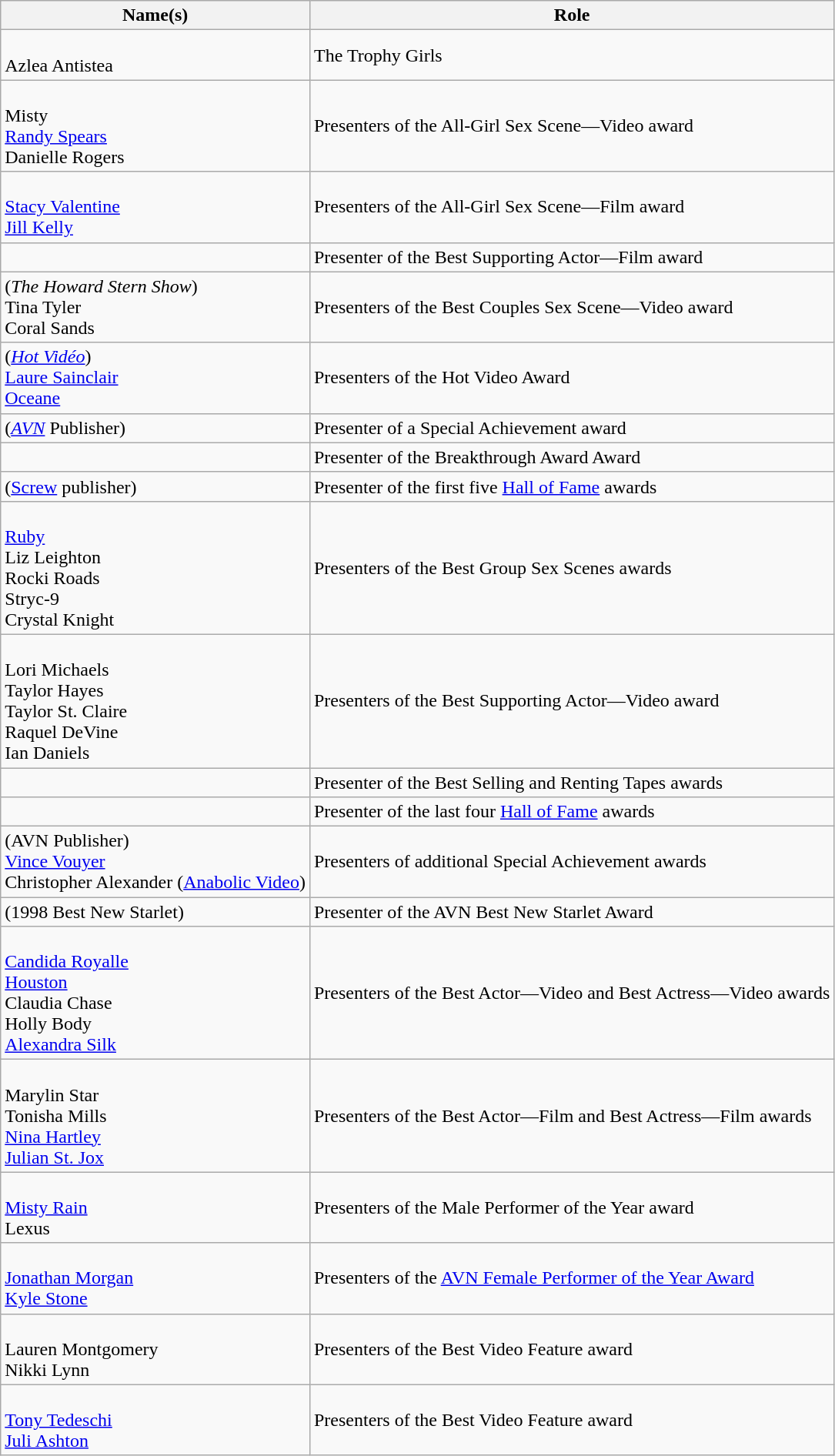<table class="wikitable sortable">
<tr>
<th>Name(s)</th>
<th>Role</th>
</tr>
<tr>
<td><br>Azlea Antistea</td>
<td>The Trophy Girls</td>
</tr>
<tr>
<td><br>Misty<br><a href='#'>Randy Spears</a><br>Danielle Rogers</td>
<td>Presenters of the All-Girl Sex Scene—Video award</td>
</tr>
<tr>
<td><br><a href='#'>Stacy Valentine</a><br><a href='#'>Jill Kelly</a></td>
<td>Presenters of the All-Girl Sex Scene—Film award</td>
</tr>
<tr>
<td></td>
<td>Presenter of the Best Supporting Actor—Film award</td>
</tr>
<tr>
<td> (<em>The Howard Stern Show</em>)<br>Tina Tyler<br>Coral Sands</td>
<td>Presenters of the Best Couples Sex Scene—Video award</td>
</tr>
<tr>
<td> (<em><a href='#'>Hot Vidéo</a></em>)<br><a href='#'>Laure Sainclair</a><br><a href='#'>Oceane</a></td>
<td>Presenters of the Hot Video Award</td>
</tr>
<tr>
<td> (<em><a href='#'>AVN</a></em> Publisher)</td>
<td>Presenter of a Special Achievement award</td>
</tr>
<tr>
<td></td>
<td>Presenter of the Breakthrough Award Award</td>
</tr>
<tr>
<td> (<a href='#'>Screw</a> publisher)</td>
<td>Presenter of the first five <a href='#'>Hall of Fame</a> awards</td>
</tr>
<tr>
<td><br><a href='#'>Ruby</a><br>Liz Leighton<br>Rocki Roads<br>Stryc-9<br>Crystal Knight</td>
<td>Presenters of the Best Group Sex Scenes awards</td>
</tr>
<tr>
<td><br>Lori Michaels<br>Taylor Hayes<br>Taylor St. Claire<br>Raquel DeVine<br>Ian Daniels</td>
<td>Presenters of the Best Supporting Actor—Video award</td>
</tr>
<tr>
<td></td>
<td>Presenter of the Best Selling and Renting Tapes awards</td>
</tr>
<tr>
<td></td>
<td>Presenter of the last four <a href='#'>Hall of Fame</a> awards</td>
</tr>
<tr>
<td> (AVN Publisher)<br><a href='#'>Vince Vouyer</a><br>Christopher Alexander (<a href='#'>Anabolic Video</a>)</td>
<td>Presenters of additional Special Achievement awards</td>
</tr>
<tr>
<td> (1998 Best New Starlet)</td>
<td>Presenter of the AVN Best New Starlet Award</td>
</tr>
<tr>
<td><br><a href='#'>Candida Royalle</a><br><a href='#'>Houston</a><br>Claudia Chase<br>Holly Body<br><a href='#'>Alexandra Silk</a></td>
<td>Presenters of the Best Actor—Video and Best Actress—Video awards</td>
</tr>
<tr>
<td><br>Marylin Star<br>Tonisha Mills<br><a href='#'>Nina Hartley</a><br><a href='#'>Julian St. Jox</a></td>
<td>Presenters of the Best Actor—Film and Best Actress—Film awards</td>
</tr>
<tr>
<td><br><a href='#'>Misty Rain</a><br>Lexus</td>
<td>Presenters of the Male Performer of the Year award</td>
</tr>
<tr>
<td><br><a href='#'>Jonathan Morgan</a><br><a href='#'>Kyle Stone</a></td>
<td>Presenters of the <a href='#'>AVN Female Performer of the Year Award</a></td>
</tr>
<tr>
<td><br>Lauren Montgomery<br>Nikki Lynn</td>
<td>Presenters of the Best Video Feature award</td>
</tr>
<tr>
<td><br><a href='#'>Tony Tedeschi</a><br><a href='#'>Juli Ashton</a></td>
<td>Presenters of the Best Video Feature award</td>
</tr>
</table>
